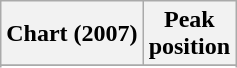<table class="wikitable sortable">
<tr>
<th>Chart (2007)</th>
<th>Peak<br>position</th>
</tr>
<tr>
</tr>
<tr>
</tr>
</table>
